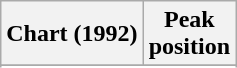<table class="wikitable sortable plainrowheaders">
<tr>
<th>Chart (1992)</th>
<th>Peak<br>position</th>
</tr>
<tr>
</tr>
<tr>
</tr>
</table>
